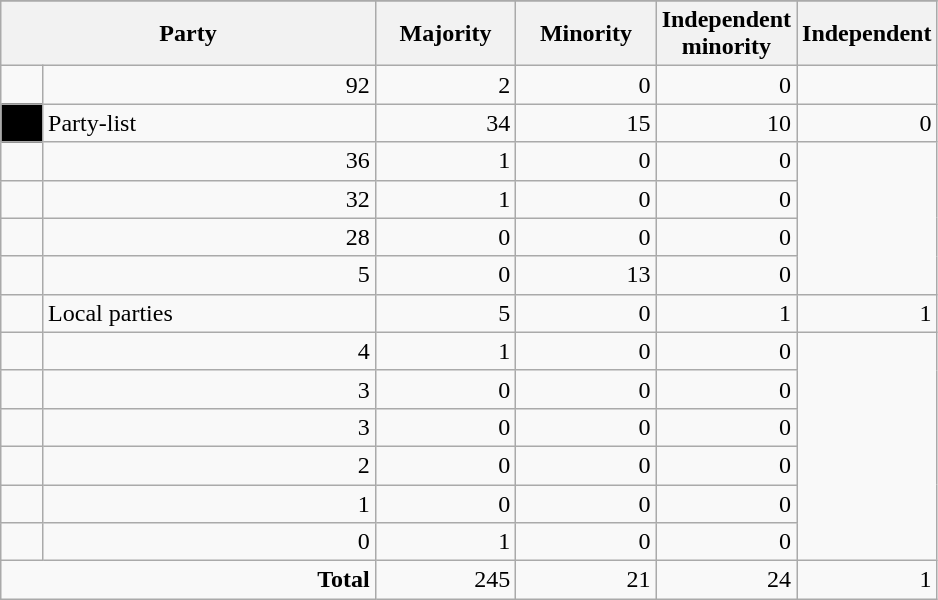<table class="wikitable" style="text-align:right">
<tr>
</tr>
<tr>
<th colspan="2" style="text-align:center;">Party</th>
<th width="15%">Majority</th>
<th width="15%">Minority</th>
<th width="15%">Independent<br>minority</th>
<th width="15%">Independent</th>
</tr>
<tr>
<td></td>
<td>92</td>
<td>2</td>
<td>0</td>
<td>0</td>
</tr>
<tr>
<td bgcolor="black"> </td>
<td style="text-align:left;">Party-list</td>
<td>34</td>
<td>15</td>
<td>10</td>
<td>0</td>
</tr>
<tr>
<td></td>
<td>36</td>
<td>1</td>
<td>0</td>
<td>0</td>
</tr>
<tr>
<td></td>
<td>32</td>
<td>1</td>
<td>0</td>
<td>0</td>
</tr>
<tr>
<td></td>
<td>28</td>
<td>0</td>
<td>0</td>
<td>0</td>
</tr>
<tr>
<td></td>
<td>5</td>
<td>0</td>
<td>13</td>
<td>0</td>
</tr>
<tr>
<td></td>
<td style="text-align:left;">Local parties</td>
<td>5</td>
<td>0</td>
<td>1</td>
<td>1</td>
</tr>
<tr>
<td></td>
<td>4</td>
<td>1</td>
<td>0</td>
<td>0</td>
</tr>
<tr>
<td></td>
<td>3</td>
<td>0</td>
<td>0</td>
<td>0</td>
</tr>
<tr>
<td></td>
<td>3</td>
<td>0</td>
<td>0</td>
<td>0</td>
</tr>
<tr>
<td></td>
<td>2</td>
<td>0</td>
<td>0</td>
<td>0</td>
</tr>
<tr>
<td></td>
<td>1</td>
<td>0</td>
<td>0</td>
<td>0</td>
</tr>
<tr>
<td></td>
<td>0</td>
<td>1</td>
<td>0</td>
<td>0</td>
</tr>
<tr>
<td colspan="2" rowspan="1"><strong>Total</strong></td>
<td>245</td>
<td>21</td>
<td>24</td>
<td>1</td>
</tr>
</table>
